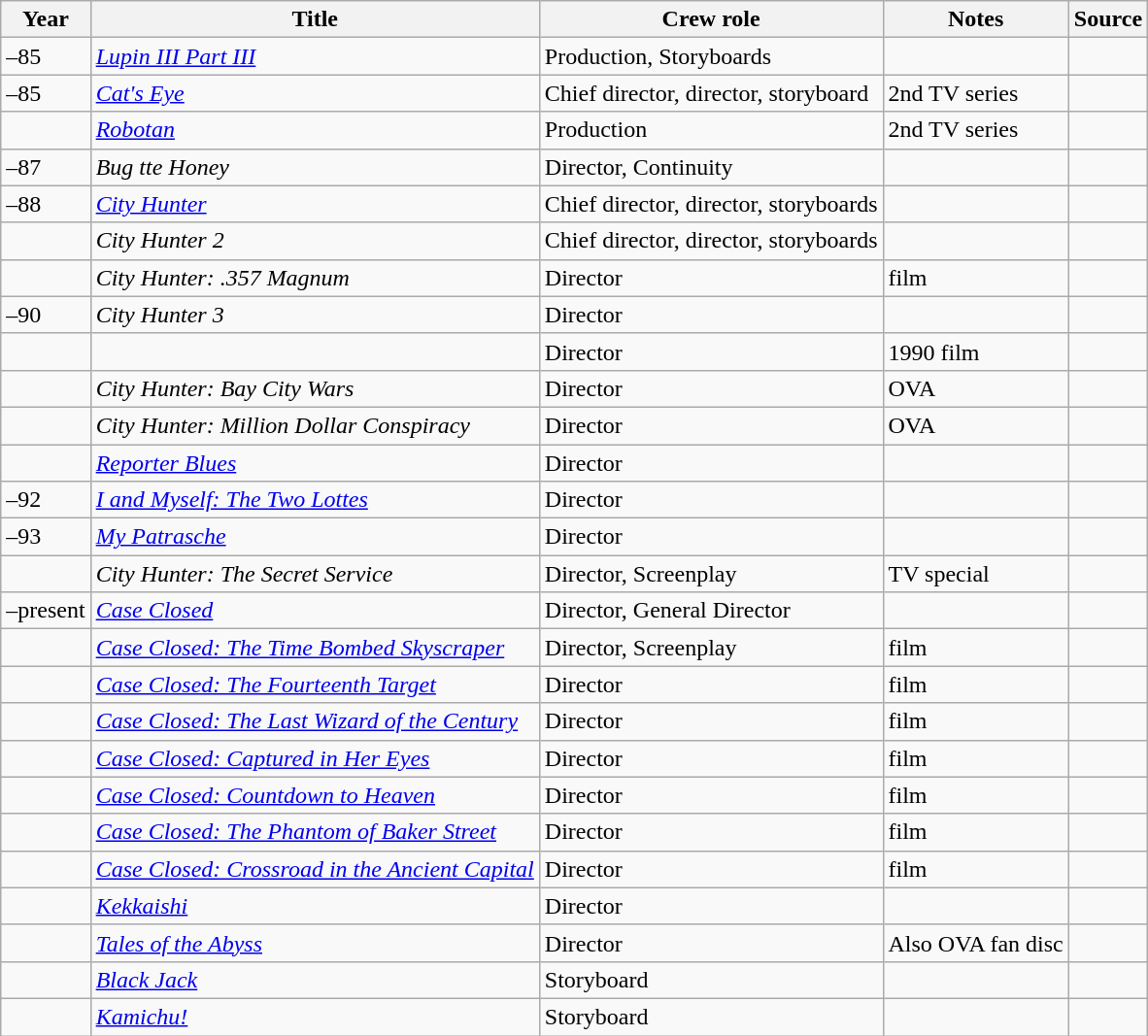<table class="wikitable sortable plainrowheaders">
<tr>
<th>Year</th>
<th>Title</th>
<th>Crew role</th>
<th class="unsortable">Notes</th>
<th class="unsortable">Source</th>
</tr>
<tr>
<td>–85</td>
<td><em><a href='#'>Lupin III Part III</a></em></td>
<td>Production, Storyboards </td>
<td></td>
<td></td>
</tr>
<tr>
<td>–85</td>
<td><em><a href='#'>Cat's Eye</a></em></td>
<td>Chief director, director, storyboard</td>
<td>2nd TV series</td>
<td></td>
</tr>
<tr>
<td></td>
<td><em><a href='#'>Robotan</a></em></td>
<td>Production </td>
<td>2nd TV series</td>
<td></td>
</tr>
<tr>
<td>–87</td>
<td><em>Bug tte Honey</em></td>
<td>Director, Continuity </td>
<td></td>
<td></td>
</tr>
<tr>
<td>–88</td>
<td><em><a href='#'>City Hunter</a> </em></td>
<td>Chief director, director, storyboards </td>
<td></td>
<td></td>
</tr>
<tr>
<td></td>
<td><em>City Hunter 2</em></td>
<td>Chief director, director, storyboards </td>
<td></td>
<td></td>
</tr>
<tr>
<td></td>
<td><em>City Hunter: .357 Magnum</em></td>
<td>Director </td>
<td>film</td>
<td></td>
</tr>
<tr>
<td>–90</td>
<td><em>City Hunter 3</em></td>
<td>Director </td>
<td></td>
<td></td>
</tr>
<tr>
<td></td>
<td><em></em></td>
<td>Director</td>
<td>1990 film</td>
<td></td>
</tr>
<tr>
<td></td>
<td><em>City Hunter: Bay City Wars</em></td>
<td>Director</td>
<td>OVA</td>
<td></td>
</tr>
<tr>
<td></td>
<td><em>City Hunter: Million Dollar Conspiracy</em></td>
<td>Director</td>
<td>OVA</td>
<td></td>
</tr>
<tr>
<td></td>
<td><em><a href='#'>Reporter Blues</a></em></td>
<td>Director</td>
<td></td>
<td></td>
</tr>
<tr>
<td>–92</td>
<td><em><a href='#'>I and Myself: The Two Lottes</a></em></td>
<td>Director</td>
<td></td>
<td></td>
</tr>
<tr>
<td>–93</td>
<td><em><a href='#'>My Patrasche</a></em></td>
<td>Director</td>
<td></td>
<td></td>
</tr>
<tr>
<td></td>
<td><em>City Hunter: The Secret Service</em></td>
<td>Director, Screenplay</td>
<td>TV special</td>
<td></td>
</tr>
<tr>
<td>–present</td>
<td><em><a href='#'>Case Closed</a></em></td>
<td>Director, General Director</td>
<td></td>
<td></td>
</tr>
<tr>
<td></td>
<td><em><a href='#'>Case Closed: The Time Bombed Skyscraper</a></em></td>
<td>Director, Screenplay </td>
<td>film</td>
<td></td>
</tr>
<tr>
<td></td>
<td><em><a href='#'>Case Closed: The Fourteenth Target</a></em></td>
<td>Director</td>
<td>film</td>
<td></td>
</tr>
<tr>
<td></td>
<td><em><a href='#'>Case Closed: The Last Wizard of the Century</a></em></td>
<td>Director</td>
<td>film</td>
<td></td>
</tr>
<tr>
<td></td>
<td><em><a href='#'>Case Closed: Captured in Her Eyes</a></em></td>
<td>Director</td>
<td>film</td>
<td></td>
</tr>
<tr>
<td></td>
<td><em><a href='#'>Case Closed: Countdown to Heaven</a></em></td>
<td>Director</td>
<td>film</td>
<td></td>
</tr>
<tr>
<td></td>
<td><em><a href='#'>Case Closed: The Phantom of Baker Street</a></em></td>
<td>Director</td>
<td>film</td>
<td></td>
</tr>
<tr>
<td></td>
<td><em><a href='#'>Case Closed: Crossroad in the Ancient Capital</a></em></td>
<td>Director</td>
<td>film</td>
<td></td>
</tr>
<tr>
<td></td>
<td><em><a href='#'>Kekkaishi</a></em></td>
<td>Director</td>
<td></td>
<td></td>
</tr>
<tr>
<td></td>
<td><em><a href='#'>Tales of the Abyss</a></em></td>
<td>Director</td>
<td>Also OVA fan disc</td>
<td></td>
</tr>
<tr>
<td></td>
<td><em><a href='#'>Black Jack</a></em></td>
<td>Storyboard</td>
<td></td>
<td></td>
</tr>
<tr>
<td></td>
<td><em><a href='#'>Kamichu!</a></em></td>
<td>Storyboard</td>
<td></td>
<td><br></td>
</tr>
</table>
